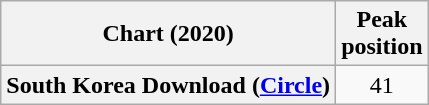<table class="wikitable sortable plainrowheaders" style="text-align:center">
<tr>
<th scope="col">Chart (2020)</th>
<th scope="col">Peak<br>position</th>
</tr>
<tr>
<th scope="row">South Korea Download (<a href='#'>Circle</a>)</th>
<td>41</td>
</tr>
</table>
